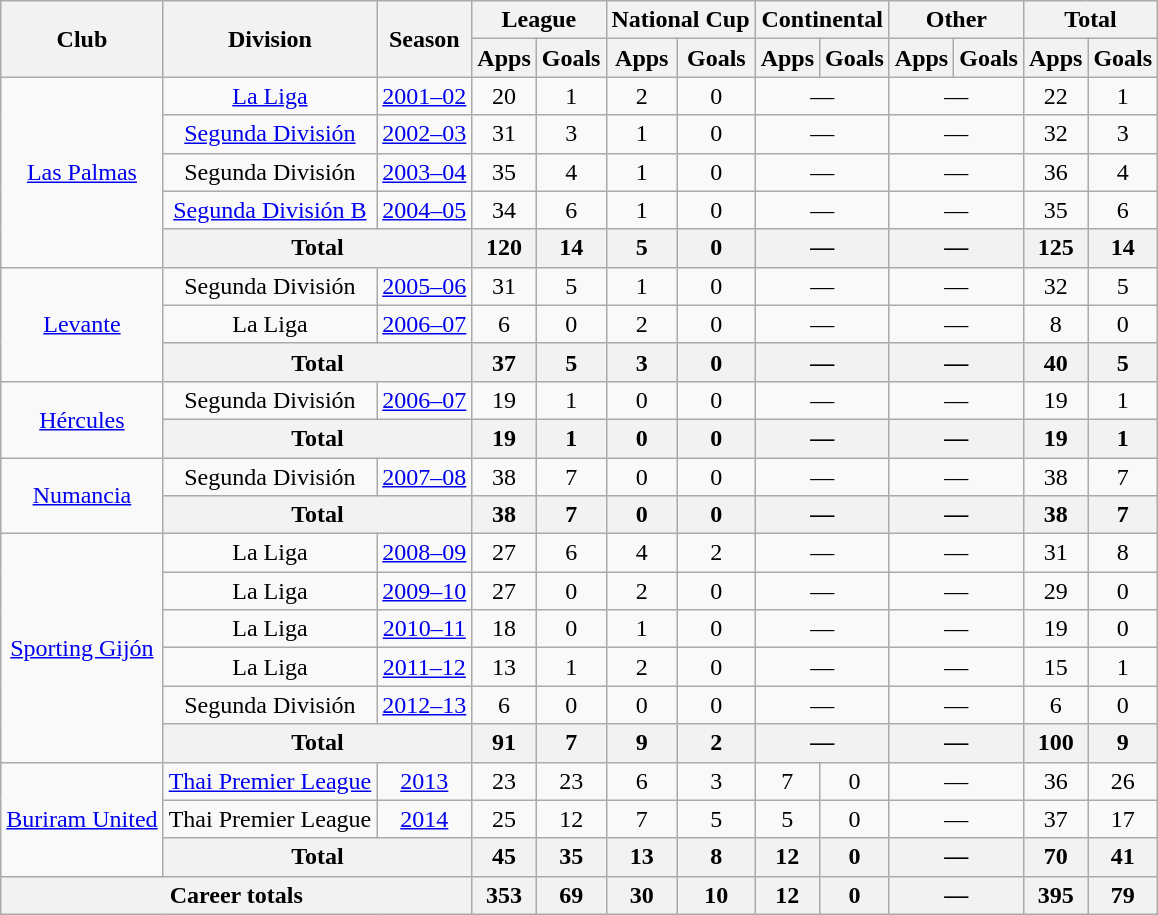<table class="wikitable" style="text-align: center;">
<tr>
<th rowspan=2>Club</th>
<th rowspan=2>Division</th>
<th rowspan=2>Season</th>
<th colspan=2>League</th>
<th colspan=2>National Cup</th>
<th colspan=2>Continental</th>
<th colspan=2>Other</th>
<th colspan=2>Total</th>
</tr>
<tr>
<th>Apps</th>
<th>Goals</th>
<th>Apps</th>
<th>Goals</th>
<th>Apps</th>
<th>Goals</th>
<th>Apps</th>
<th>Goals</th>
<th>Apps</th>
<th>Goals</th>
</tr>
<tr>
<td rowspan="5"><a href='#'>Las Palmas</a></td>
<td><a href='#'>La Liga</a></td>
<td><a href='#'>2001–02</a></td>
<td>20</td>
<td>1</td>
<td>2</td>
<td>0</td>
<td colspan="2">—</td>
<td colspan="2">—</td>
<td>22</td>
<td>1</td>
</tr>
<tr>
<td><a href='#'>Segunda División</a></td>
<td><a href='#'>2002–03</a></td>
<td>31</td>
<td>3</td>
<td>1</td>
<td>0</td>
<td colspan="2">—</td>
<td colspan="2">—</td>
<td>32</td>
<td>3</td>
</tr>
<tr>
<td>Segunda División</td>
<td><a href='#'>2003–04</a></td>
<td>35</td>
<td>4</td>
<td>1</td>
<td>0</td>
<td colspan="2">—</td>
<td colspan="2">—</td>
<td>36</td>
<td>4</td>
</tr>
<tr>
<td><a href='#'>Segunda División B</a></td>
<td><a href='#'>2004–05</a></td>
<td>34</td>
<td>6</td>
<td>1</td>
<td>0</td>
<td colspan="2">—</td>
<td colspan="2">—</td>
<td>35</td>
<td>6</td>
</tr>
<tr>
<th colspan="2">Total</th>
<th>120</th>
<th>14</th>
<th>5</th>
<th>0</th>
<th colspan="2">—</th>
<th colspan="2">—</th>
<th>125</th>
<th>14</th>
</tr>
<tr>
<td rowspan="3"><a href='#'>Levante</a></td>
<td>Segunda División</td>
<td><a href='#'>2005–06</a></td>
<td>31</td>
<td>5</td>
<td>1</td>
<td>0</td>
<td colspan="2">—</td>
<td colspan="2">—</td>
<td>32</td>
<td>5</td>
</tr>
<tr>
<td>La Liga</td>
<td><a href='#'>2006–07</a></td>
<td>6</td>
<td>0</td>
<td>2</td>
<td>0</td>
<td colspan="2">—</td>
<td colspan="2">—</td>
<td>8</td>
<td>0</td>
</tr>
<tr>
<th colspan="2">Total</th>
<th>37</th>
<th>5</th>
<th>3</th>
<th>0</th>
<th colspan="2">—</th>
<th colspan="2">—</th>
<th>40</th>
<th>5</th>
</tr>
<tr>
<td rowspan="2"><a href='#'>Hércules</a></td>
<td>Segunda División</td>
<td><a href='#'>2006–07</a></td>
<td>19</td>
<td>1</td>
<td>0</td>
<td>0</td>
<td colspan="2">—</td>
<td colspan="2">—</td>
<td>19</td>
<td>1</td>
</tr>
<tr>
<th colspan="2">Total</th>
<th>19</th>
<th>1</th>
<th>0</th>
<th>0</th>
<th colspan="2">—</th>
<th colspan="2">—</th>
<th>19</th>
<th>1</th>
</tr>
<tr>
<td rowspan="2"><a href='#'>Numancia</a></td>
<td>Segunda División</td>
<td><a href='#'>2007–08</a></td>
<td>38</td>
<td>7</td>
<td>0</td>
<td>0</td>
<td colspan="2">—</td>
<td colspan="2">—</td>
<td>38</td>
<td>7</td>
</tr>
<tr>
<th colspan="2">Total</th>
<th>38</th>
<th>7</th>
<th>0</th>
<th>0</th>
<th colspan="2">—</th>
<th colspan="2">—</th>
<th>38</th>
<th>7</th>
</tr>
<tr>
<td rowspan="6"><a href='#'>Sporting Gijón</a></td>
<td>La Liga</td>
<td><a href='#'>2008–09</a></td>
<td>27</td>
<td>6</td>
<td>4</td>
<td>2</td>
<td colspan="2">—</td>
<td colspan="2">—</td>
<td>31</td>
<td>8</td>
</tr>
<tr>
<td>La Liga</td>
<td><a href='#'>2009–10</a></td>
<td>27</td>
<td>0</td>
<td>2</td>
<td>0</td>
<td colspan="2">—</td>
<td colspan="2">—</td>
<td>29</td>
<td>0</td>
</tr>
<tr>
<td>La Liga</td>
<td><a href='#'>2010–11</a></td>
<td>18</td>
<td>0</td>
<td>1</td>
<td>0</td>
<td colspan="2">—</td>
<td colspan="2">—</td>
<td>19</td>
<td>0</td>
</tr>
<tr>
<td>La Liga</td>
<td><a href='#'>2011–12</a></td>
<td>13</td>
<td>1</td>
<td>2</td>
<td>0</td>
<td colspan="2">—</td>
<td colspan="2">—</td>
<td>15</td>
<td>1</td>
</tr>
<tr>
<td>Segunda División</td>
<td><a href='#'>2012–13</a></td>
<td>6</td>
<td>0</td>
<td>0</td>
<td>0</td>
<td colspan="2">—</td>
<td colspan="2">—</td>
<td>6</td>
<td>0</td>
</tr>
<tr>
<th colspan="2">Total</th>
<th>91</th>
<th>7</th>
<th>9</th>
<th>2</th>
<th colspan="2">—</th>
<th colspan="2">—</th>
<th>100</th>
<th>9</th>
</tr>
<tr>
<td rowspan="3"><a href='#'>Buriram United</a></td>
<td><a href='#'>Thai Premier League</a></td>
<td><a href='#'>2013</a></td>
<td>23</td>
<td>23</td>
<td>6</td>
<td>3</td>
<td>7</td>
<td>0</td>
<td colspan="2">—</td>
<td>36</td>
<td>26</td>
</tr>
<tr>
<td>Thai Premier League</td>
<td><a href='#'>2014</a></td>
<td>25</td>
<td>12</td>
<td>7</td>
<td>5</td>
<td>5</td>
<td>0</td>
<td colspan="2">—</td>
<td>37</td>
<td>17</td>
</tr>
<tr>
<th colspan="2">Total</th>
<th>45</th>
<th>35</th>
<th>13</th>
<th>8</th>
<th>12</th>
<th>0</th>
<th colspan="2">—</th>
<th>70</th>
<th>41</th>
</tr>
<tr>
<th colspan="3">Career totals</th>
<th>353</th>
<th>69</th>
<th>30</th>
<th>10</th>
<th>12</th>
<th>0</th>
<th colspan="2">—</th>
<th>395</th>
<th>79</th>
</tr>
</table>
